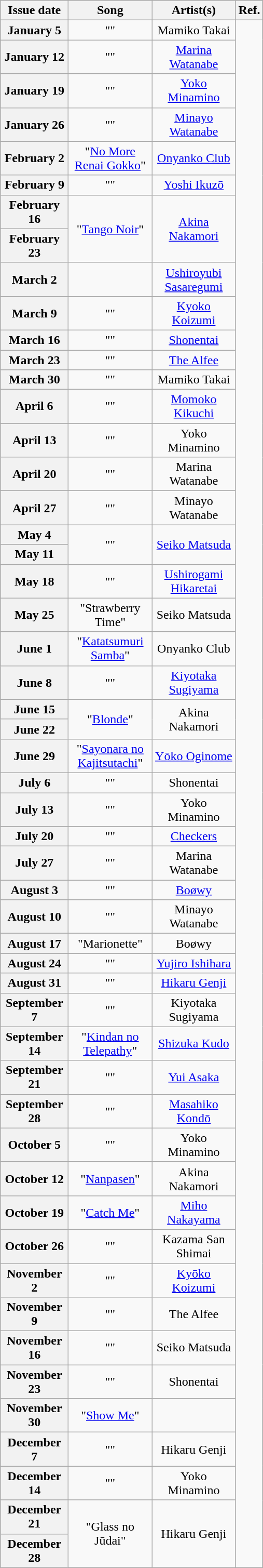<table class="wikitable plainrowheaders" style="text-align: center">
<tr>
<th width="80">Issue date</th>
<th width="100">Song</th>
<th width="100">Artist(s)</th>
<th width="20">Ref.</th>
</tr>
<tr>
<th scope="row">January 5</th>
<td rowspan="1">""</td>
<td rowspan="1">Mamiko Takai</td>
<td rowspan="53"></td>
</tr>
<tr>
<th scope="row">January 12</th>
<td rowspan="1">""</td>
<td rowspan="1"><a href='#'>Marina Watanabe</a></td>
</tr>
<tr>
<th scope="row">January 19</th>
<td rowspan="1">""</td>
<td rowspan="1"><a href='#'>Yoko Minamino</a></td>
</tr>
<tr>
<th scope="row">January 26</th>
<td rowspan="1">""</td>
<td rowspan="1"><a href='#'>Minayo Watanabe</a></td>
</tr>
<tr>
<th scope="row">February 2</th>
<td rowspan="1">"<a href='#'>No More Renai Gokko</a>"</td>
<td rowspan="1"><a href='#'>Onyanko Club</a></td>
</tr>
<tr>
<th scope="row">February 9</th>
<td rowspan="1">""</td>
<td rowspan="1"><a href='#'>Yoshi Ikuzō</a></td>
</tr>
<tr>
<th scope="row">February 16</th>
<td rowspan="2">"<a href='#'>Tango Noir</a>"</td>
<td rowspan="2"><a href='#'>Akina Nakamori</a></td>
</tr>
<tr>
<th scope="row">February 23</th>
</tr>
<tr>
<th scope="row">March 2</th>
<td rowspan="1"></td>
<td rowspan="1"><a href='#'>Ushiroyubi Sasaregumi</a></td>
</tr>
<tr>
<th scope="row">March 9</th>
<td rowspan="1">""</td>
<td rowspan="1"><a href='#'>Kyoko Koizumi</a></td>
</tr>
<tr>
<th scope="row">March 16</th>
<td rowspan="1">""</td>
<td rowspan="1"><a href='#'>Shonentai</a></td>
</tr>
<tr>
<th scope="row">March 23</th>
<td rowspan="1">""</td>
<td rowspan="1"><a href='#'>The Alfee</a></td>
</tr>
<tr>
<th scope="row">March 30</th>
<td rowspan="1">""</td>
<td rowspan="1">Mamiko Takai</td>
</tr>
<tr>
<th scope="row">April 6</th>
<td rowspan="1">""</td>
<td rowspan="1"><a href='#'>Momoko Kikuchi</a></td>
</tr>
<tr>
<th scope="row">April 13</th>
<td rowspan="1">""</td>
<td rowspan="1">Yoko Minamino</td>
</tr>
<tr>
<th scope="row">April 20</th>
<td rowspan="1">""</td>
<td rowspan="1">Marina Watanabe</td>
</tr>
<tr>
<th scope="row">April 27</th>
<td rowspan="1">""</td>
<td rowspan="1">Minayo Watanabe</td>
</tr>
<tr>
<th scope="row">May 4</th>
<td rowspan="2">""</td>
<td rowspan="2"><a href='#'>Seiko Matsuda</a></td>
</tr>
<tr>
<th scope="row">May 11</th>
</tr>
<tr>
<th scope="row">May 18</th>
<td rowspan="1">""</td>
<td rowspan="1"><a href='#'>Ushirogami Hikaretai</a></td>
</tr>
<tr>
<th scope="row">May 25</th>
<td rowspan="1">"Strawberry Time"</td>
<td rowspan="1">Seiko Matsuda</td>
</tr>
<tr>
<th scope="row">June 1</th>
<td rowspan="1">"<a href='#'>Katatsumuri Samba</a>"</td>
<td rowspan="1">Onyanko Club</td>
</tr>
<tr>
<th scope="row">June 8</th>
<td rowspan="1">""</td>
<td rowspan="1"><a href='#'>Kiyotaka Sugiyama</a></td>
</tr>
<tr>
<th scope="row">June 15</th>
<td rowspan="2">"<a href='#'>Blonde</a>"</td>
<td rowspan="2">Akina Nakamori</td>
</tr>
<tr>
<th scope="row">June 22</th>
</tr>
<tr>
<th scope="row">June 29</th>
<td rowspan="1">"<a href='#'>Sayonara no Kajitsutachi</a>"</td>
<td rowspan="1"><a href='#'>Yōko Oginome</a></td>
</tr>
<tr>
<th scope="row">July 6</th>
<td rowspan="1">""</td>
<td rowspan="1">Shonentai</td>
</tr>
<tr>
<th scope="row">July 13</th>
<td rowspan="1">""</td>
<td rowspan="1">Yoko Minamino</td>
</tr>
<tr>
<th scope="row">July 20</th>
<td rowspan="1">""</td>
<td rowspan="1"><a href='#'>Checkers</a></td>
</tr>
<tr>
<th scope="row">July 27</th>
<td rowspan="1">""</td>
<td rowspan="1">Marina Watanabe</td>
</tr>
<tr>
<th scope="row">August 3</th>
<td rowspan="1">""</td>
<td rowspan="1"><a href='#'>Boøwy</a></td>
</tr>
<tr>
<th scope="row">August 10</th>
<td rowspan="1">""</td>
<td rowspan="1">Minayo Watanabe</td>
</tr>
<tr>
<th scope="row">August 17</th>
<td rowspan="1">"Marionette"</td>
<td rowspan="1">Boøwy</td>
</tr>
<tr>
<th scope="row">August 24</th>
<td rowspan="1">""</td>
<td rowspan="1"><a href='#'>Yujiro Ishihara</a></td>
</tr>
<tr>
<th scope="row">August 31</th>
<td rowspan="1">""</td>
<td rowspan="1"><a href='#'>Hikaru Genji</a></td>
</tr>
<tr>
<th scope="row">September 7</th>
<td rowspan="1">""</td>
<td rowspan="1">Kiyotaka Sugiyama</td>
</tr>
<tr>
<th scope="row">September 14</th>
<td rowspan="1">"<a href='#'>Kindan no Telepathy</a>"</td>
<td rowspan="1"><a href='#'>Shizuka Kudo</a></td>
</tr>
<tr>
<th scope="row">September 21</th>
<td rowspan="1">""</td>
<td rowspan="1"><a href='#'>Yui Asaka</a></td>
</tr>
<tr>
<th scope="row">September 28</th>
<td rowspan="1">""</td>
<td rowspan="1"><a href='#'>Masahiko Kondō</a></td>
</tr>
<tr>
<th scope="row">October 5</th>
<td rowspan="1">""</td>
<td rowspan="1">Yoko Minamino</td>
</tr>
<tr>
<th scope="row">October 12</th>
<td rowspan="1">"<a href='#'>Nanpasen</a>"</td>
<td rowspan="1">Akina Nakamori</td>
</tr>
<tr>
<th scope="row">October 19</th>
<td rowspan="1">"<a href='#'>Catch Me</a>"</td>
<td rowspan="1"><a href='#'>Miho Nakayama</a></td>
</tr>
<tr>
<th scope="row">October 26</th>
<td rowspan="1">""</td>
<td rowspan="1">Kazama San Shimai</td>
</tr>
<tr>
<th scope="row">November 2</th>
<td rowspan="1">""</td>
<td rowspan="1"><a href='#'>Kyōko Koizumi</a></td>
</tr>
<tr>
<th scope="row">November 9</th>
<td rowspan="1">""</td>
<td rowspan="1">The Alfee</td>
</tr>
<tr>
<th scope="row">November 16</th>
<td rowspan="1">""</td>
<td rowspan="1">Seiko Matsuda</td>
</tr>
<tr>
<th scope="row">November 23</th>
<td rowspan="1">""</td>
<td rowspan="1">Shonentai</td>
</tr>
<tr>
<th scope="row">November 30</th>
<td rowspan="1">"<a href='#'>Show Me</a>"</td>
<td rowspan="1"></td>
</tr>
<tr>
<th scope="row">December 7</th>
<td rowspan="1">""</td>
<td rowspan="1">Hikaru Genji</td>
</tr>
<tr>
<th scope="row">December 14</th>
<td rowspan="1">""</td>
<td rowspan="1">Yoko Minamino</td>
</tr>
<tr>
<th scope="row">December 21</th>
<td rowspan="5">"Glass no Jūdai"</td>
<td rowspan="5">Hikaru Genji</td>
</tr>
<tr>
<th scope="row">December 28</th>
</tr>
</table>
